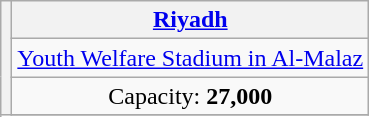<table class="wikitable" style="text-align:center">
<tr>
<th rowspan="4"></th>
<th><a href='#'>Riyadh</a></th>
</tr>
<tr>
<td><a href='#'>Youth Welfare Stadium in Al-Malaz</a></td>
</tr>
<tr>
<td>Capacity: <strong>27,000</strong></td>
</tr>
<tr>
</tr>
</table>
